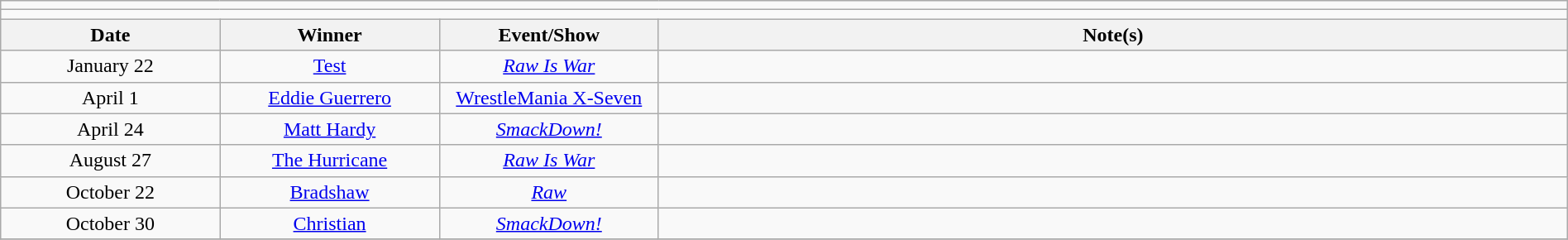<table class="wikitable" style="text-align:center; width:100%;">
<tr>
<td colspan="5"></td>
</tr>
<tr>
<td colspan="5"><strong></strong></td>
</tr>
<tr>
<th width=14%>Date</th>
<th width=14%>Winner</th>
<th width=14%>Event/Show</th>
<th width=58%>Note(s)</th>
</tr>
<tr>
<td>January 22</td>
<td><a href='#'>Test</a></td>
<td><em><a href='#'>Raw Is War</a></em></td>
<td></td>
</tr>
<tr>
<td>April 1</td>
<td><a href='#'>Eddie Guerrero</a></td>
<td><a href='#'>WrestleMania X-Seven</a></td>
<td></td>
</tr>
<tr>
<td>April 24<br></td>
<td><a href='#'>Matt Hardy</a></td>
<td><em><a href='#'>SmackDown!</a></em></td>
<td></td>
</tr>
<tr>
<td>August 27</td>
<td><a href='#'>The Hurricane</a></td>
<td><em><a href='#'>Raw Is War</a></em></td>
<td></td>
</tr>
<tr>
<td>October 22</td>
<td><a href='#'>Bradshaw</a></td>
<td><em><a href='#'>Raw</a></em></td>
<td></td>
</tr>
<tr>
<td>October 30<br></td>
<td><a href='#'>Christian</a></td>
<td><em><a href='#'>SmackDown!</a></em></td>
<td></td>
</tr>
<tr>
</tr>
</table>
